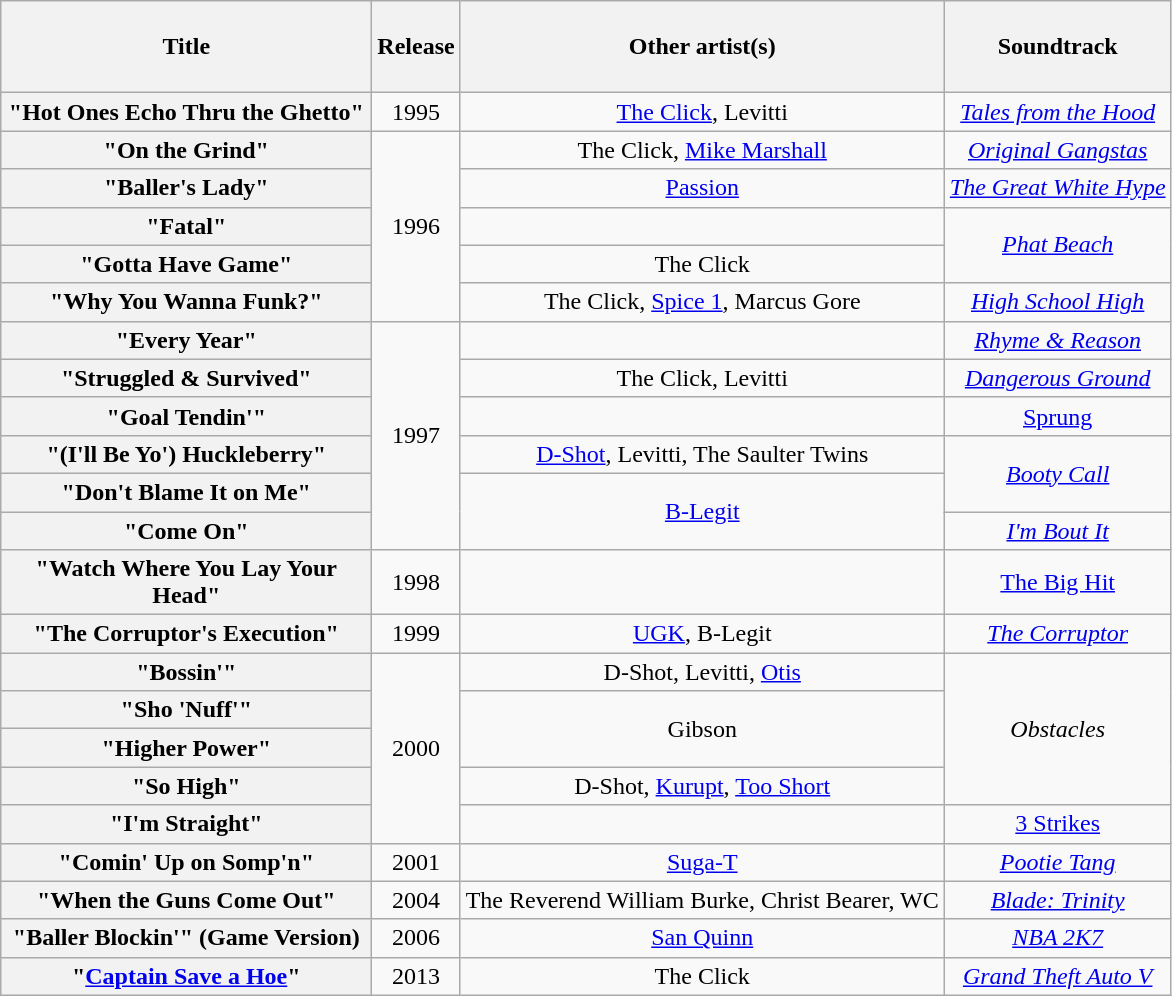<table class="wikitable plainrowheaders" style="text-align:center;">
<tr>
<th scope="col" style="width:15em;"><br>Title<br><br></th>
<th scope="col">Release</th>
<th scope="col">Other artist(s)</th>
<th scope="col">Soundtrack</th>
</tr>
<tr>
<th scope="row">"Hot Ones Echo Thru the Ghetto"</th>
<td>1995</td>
<td><a href='#'>The Click</a>, Levitti</td>
<td><a href='#'><em>Tales from the Hood</em></a></td>
</tr>
<tr>
<th scope="row">"On the Grind"</th>
<td rowspan="5">1996</td>
<td>The Click, <a href='#'>Mike Marshall</a></td>
<td><em><a href='#'>Original Gangstas</a></em></td>
</tr>
<tr>
<th scope="row">"Baller's Lady"</th>
<td><a href='#'>Passion</a></td>
<td><em><a href='#'>The Great White Hype</a></em></td>
</tr>
<tr>
<th scope="row">"Fatal"</th>
<td></td>
<td rowspan="2"><em><a href='#'>Phat Beach</a></em></td>
</tr>
<tr>
<th scope="row">"Gotta Have Game"</th>
<td>The Click</td>
</tr>
<tr>
<th scope="row">"Why You Wanna Funk?"</th>
<td>The Click, <a href='#'>Spice 1</a>, Marcus Gore</td>
<td><a href='#'><em>High School High</em></a></td>
</tr>
<tr>
<th scope="row">"Every Year"</th>
<td rowspan="6">1997</td>
<td></td>
<td><em><a href='#'>Rhyme & Reason</a></em></td>
</tr>
<tr>
<th scope="row">"Struggled & Survived"</th>
<td>The Click, Levitti</td>
<td><em><a href='#'>Dangerous Ground</a></em></td>
</tr>
<tr>
<th>"Goal Tendin'"</th>
<td></td>
<td><a href='#'>Sprung</a></td>
</tr>
<tr>
<th scope="row">"(I'll Be Yo') Huckleberry"</th>
<td><a href='#'>D-Shot</a>, Levitti, The Saulter Twins</td>
<td rowspan="2"><em><a href='#'>Booty Call</a></em></td>
</tr>
<tr>
<th scope="row">"Don't Blame It on Me"</th>
<td rowspan="2"><a href='#'>B-Legit</a></td>
</tr>
<tr>
<th scope="row">"Come On"</th>
<td><em><a href='#'>I'm Bout It</a></em></td>
</tr>
<tr>
<th>"Watch Where You Lay Your Head"</th>
<td>1998</td>
<td></td>
<td><a href='#'>The Big Hit</a></td>
</tr>
<tr>
<th scope="row">"The Corruptor's Execution"</th>
<td>1999</td>
<td><a href='#'>UGK</a>, B-Legit</td>
<td><em><a href='#'>The Corruptor</a></em></td>
</tr>
<tr>
<th scope="row">"Bossin'"</th>
<td rowspan="5">2000</td>
<td>D-Shot, Levitti, <a href='#'>Otis</a></td>
<td rowspan="4"><em>Obstacles</em></td>
</tr>
<tr>
<th scope="row">"Sho 'Nuff'"</th>
<td rowspan="2">Gibson</td>
</tr>
<tr>
<th scope="row">"Higher Power"</th>
</tr>
<tr>
<th scope="row">"So High"</th>
<td>D-Shot, <a href='#'>Kurupt</a>, <a href='#'>Too Short</a></td>
</tr>
<tr>
<th>"I'm Straight"</th>
<td></td>
<td><a href='#'>3 Strikes</a></td>
</tr>
<tr>
<th scope="row">"Comin' Up on Somp'n"</th>
<td>2001</td>
<td><a href='#'>Suga-T</a></td>
<td><em><a href='#'>Pootie Tang</a></em></td>
</tr>
<tr>
<th>"When the Guns Come Out"</th>
<td>2004</td>
<td>The Reverend William Burke, Christ Bearer, WC</td>
<td><a href='#'><em>Blade: Trinity</em></a></td>
</tr>
<tr>
<th scope="row">"Baller Blockin'" (Game Version)</th>
<td>2006</td>
<td><a href='#'>San Quinn</a></td>
<td><em><a href='#'>NBA 2K7</a></em></td>
</tr>
<tr>
<th scope="row">"<a href='#'>Captain Save a Hoe</a>"</th>
<td>2013</td>
<td>The Click</td>
<td><em><a href='#'>Grand Theft Auto V</a></em></td>
</tr>
</table>
